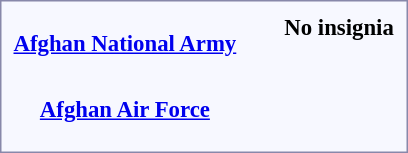<table style="border:1px solid #8888aa; background-color:#f7f8ff; padding:5px; font-size:95%; margin: 0px 12px 12px 0px;">
<tr style="text-align:center;">
<td rowspan=2><strong> <a href='#'>Afghan National Army</a></strong></td>
<td colspan=8 rowspan=2></td>
<td colspan=2></td>
<td colspan=6></td>
<td colspan=6></td>
<td colspan=4></td>
<td colspan=2 rowspan=2></td>
<td colspan=6></td>
<td colspan=2><strong>No insignia</strong></td>
</tr>
<tr style="text-align:center;">
<td colspan=2><br></td>
<td colspan=6><br></td>
<td colspan=6><br></td>
<td colspan=4><br></td>
<td colspan=6><br></td>
<td colspan=2><br></td>
</tr>
<tr style="text-align:center;">
<td rowspan=2><strong> <a href='#'>Afghan Air Force</a></strong></td>
<td colspan=8  rowspan=2></td>
<td colspan=2></td>
<td colspan=6></td>
<td colspan=6></td>
<td colspan=4></td>
<td colspan=2  rowspan=2></td>
<td colspan=6></td>
<td colspan=2></td>
</tr>
<tr style="text-align:center;">
<td colspan=2><br></td>
<td colspan=6><br></td>
<td colspan=6><br></td>
<td colspan=4><br></td>
<td colspan=6><br></td>
<td colspan=2><br><br></td>
</tr>
</table>
